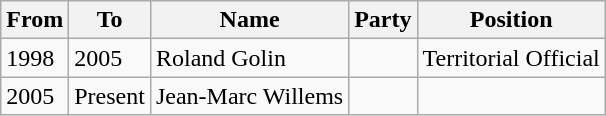<table class="wikitable">
<tr>
<th>From</th>
<th>To</th>
<th>Name</th>
<th>Party</th>
<th>Position</th>
</tr>
<tr>
<td>1998</td>
<td>2005</td>
<td>Roland Golin</td>
<td></td>
<td>Territorial Official</td>
</tr>
<tr>
<td>2005</td>
<td>Present</td>
<td>Jean-Marc Willems</td>
<td></td>
<td></td>
</tr>
</table>
